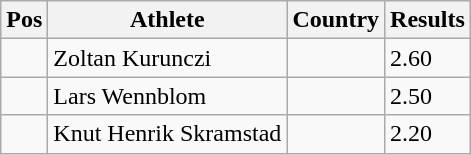<table class="wikitable">
<tr>
<th>Pos</th>
<th>Athlete</th>
<th>Country</th>
<th>Results</th>
</tr>
<tr>
<td align="center"></td>
<td>Zoltan Kurunczi</td>
<td></td>
<td>2.60</td>
</tr>
<tr>
<td align="center"></td>
<td>Lars Wennblom</td>
<td></td>
<td>2.50</td>
</tr>
<tr>
<td align="center"></td>
<td>Knut Henrik Skramstad</td>
<td></td>
<td>2.20</td>
</tr>
</table>
